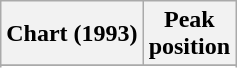<table class="wikitable sortable">
<tr>
<th>Chart (1993)</th>
<th>Peak<br>position</th>
</tr>
<tr>
</tr>
<tr>
</tr>
</table>
